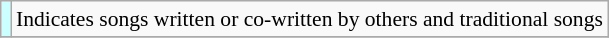<table class="wikitable" style="font-size:90%;">
<tr>
<th scope="row" style="background-color:#CCFFFF"> </th>
<td>Indicates songs written or co-written by others and traditional songs</td>
</tr>
<tr>
</tr>
</table>
